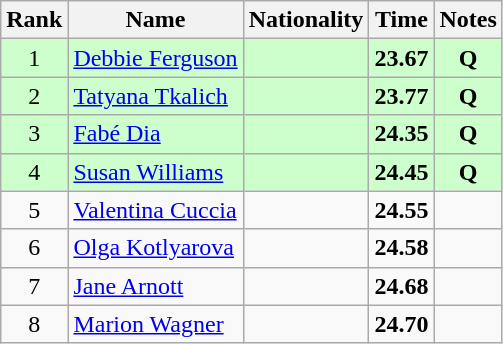<table class="wikitable sortable" style="text-align:center">
<tr>
<th>Rank</th>
<th>Name</th>
<th>Nationality</th>
<th>Time</th>
<th>Notes</th>
</tr>
<tr bgcolor=ccffcc>
<td>1</td>
<td align=left><a href='#'>Debbie Ferguson</a></td>
<td align=left></td>
<td><strong>23.67</strong></td>
<td><strong>Q</strong></td>
</tr>
<tr bgcolor=ccffcc>
<td>2</td>
<td align=left><a href='#'>Tatyana Tkalich</a></td>
<td align=left></td>
<td><strong>23.77</strong></td>
<td><strong>Q</strong></td>
</tr>
<tr bgcolor=ccffcc>
<td>3</td>
<td align=left><a href='#'>Fabé Dia</a></td>
<td align=left></td>
<td><strong>24.35</strong></td>
<td><strong>Q</strong></td>
</tr>
<tr bgcolor=ccffcc>
<td>4</td>
<td align=left><a href='#'>Susan Williams</a></td>
<td align=left></td>
<td><strong>24.45</strong></td>
<td><strong>Q</strong></td>
</tr>
<tr>
<td>5</td>
<td align=left><a href='#'>Valentina Cuccia</a></td>
<td align=left></td>
<td><strong>24.55</strong></td>
<td></td>
</tr>
<tr>
<td>6</td>
<td align=left><a href='#'>Olga Kotlyarova</a></td>
<td align=left></td>
<td><strong>24.58</strong></td>
<td></td>
</tr>
<tr>
<td>7</td>
<td align=left><a href='#'>Jane Arnott</a></td>
<td align=left></td>
<td><strong>24.68</strong></td>
<td></td>
</tr>
<tr>
<td>8</td>
<td align=left><a href='#'>Marion Wagner</a></td>
<td align=left></td>
<td><strong>24.70</strong></td>
<td></td>
</tr>
</table>
